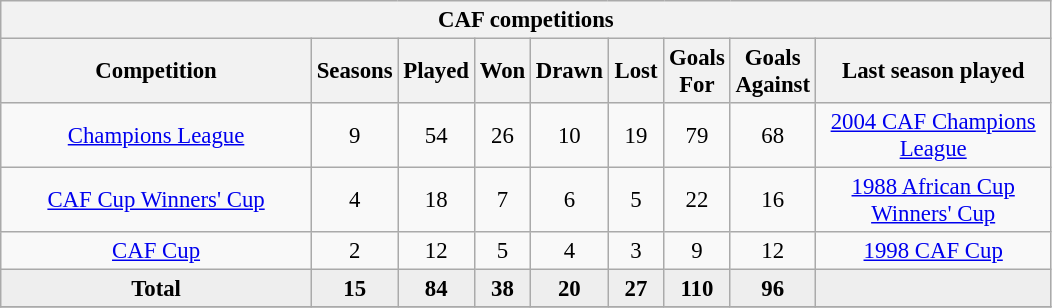<table class="wikitable" style="font-size:95%; text-align: center;">
<tr>
<th colspan="9">CAF competitions</th>
</tr>
<tr>
<th width="200">Competition</th>
<th width="30">Seasons</th>
<th width="30">Played</th>
<th width="30">Won</th>
<th width="30">Drawn</th>
<th width="30">Lost</th>
<th width="30">Goals For</th>
<th width="30">Goals Against</th>
<th width="150">Last season played</th>
</tr>
<tr>
<td><a href='#'>Champions League</a></td>
<td>9</td>
<td>54</td>
<td>26</td>
<td>10</td>
<td>19</td>
<td>79</td>
<td>68</td>
<td><a href='#'>2004 CAF Champions League</a></td>
</tr>
<tr>
<td><a href='#'>CAF Cup Winners' Cup</a></td>
<td>4</td>
<td>18</td>
<td>7</td>
<td>6</td>
<td>5</td>
<td>22</td>
<td>16</td>
<td><a href='#'>1988 African Cup Winners' Cup</a></td>
</tr>
<tr>
<td><a href='#'>CAF Cup</a></td>
<td>2</td>
<td>12</td>
<td>5</td>
<td>4</td>
<td>3</td>
<td>9</td>
<td>12</td>
<td><a href='#'>1998 CAF Cup</a></td>
</tr>
<tr bgcolor=#EEEEEE>
<td><strong>Total</strong></td>
<td><strong>15</strong></td>
<td><strong>84</strong></td>
<td><strong>38</strong></td>
<td><strong>20</strong></td>
<td><strong>27</strong></td>
<td><strong>110</strong></td>
<td><strong>96</strong></td>
<td></td>
</tr>
<tr>
</tr>
</table>
